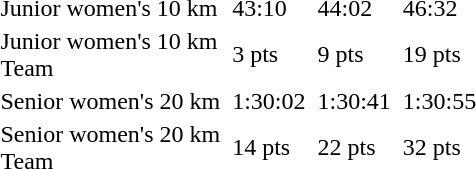<table>
<tr>
<td>Junior women's 10 km</td>
<td></td>
<td>43:10</td>
<td></td>
<td>44:02</td>
<td></td>
<td>46:32</td>
</tr>
<tr>
<td>Junior women's 10 km<br>Team</td>
<td></td>
<td>3 pts</td>
<td></td>
<td>9 pts</td>
<td></td>
<td>19 pts</td>
</tr>
<tr>
<td>Senior women's 20 km</td>
<td></td>
<td>1:30:02</td>
<td></td>
<td>1:30:41</td>
<td></td>
<td>1:30:55</td>
</tr>
<tr>
<td>Senior women's 20 km<br>Team</td>
<td></td>
<td>14 pts</td>
<td></td>
<td>22 pts</td>
<td></td>
<td>32 pts</td>
</tr>
</table>
